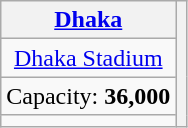<table class="wikitable" style="text-align:center">
<tr>
<th><a href='#'>Dhaka</a></th>
<th rowspan="4"></th>
</tr>
<tr>
<td><a href='#'>Dhaka Stadium</a></td>
</tr>
<tr>
<td>Capacity: <strong>36,000</strong></td>
</tr>
<tr>
<td></td>
</tr>
</table>
